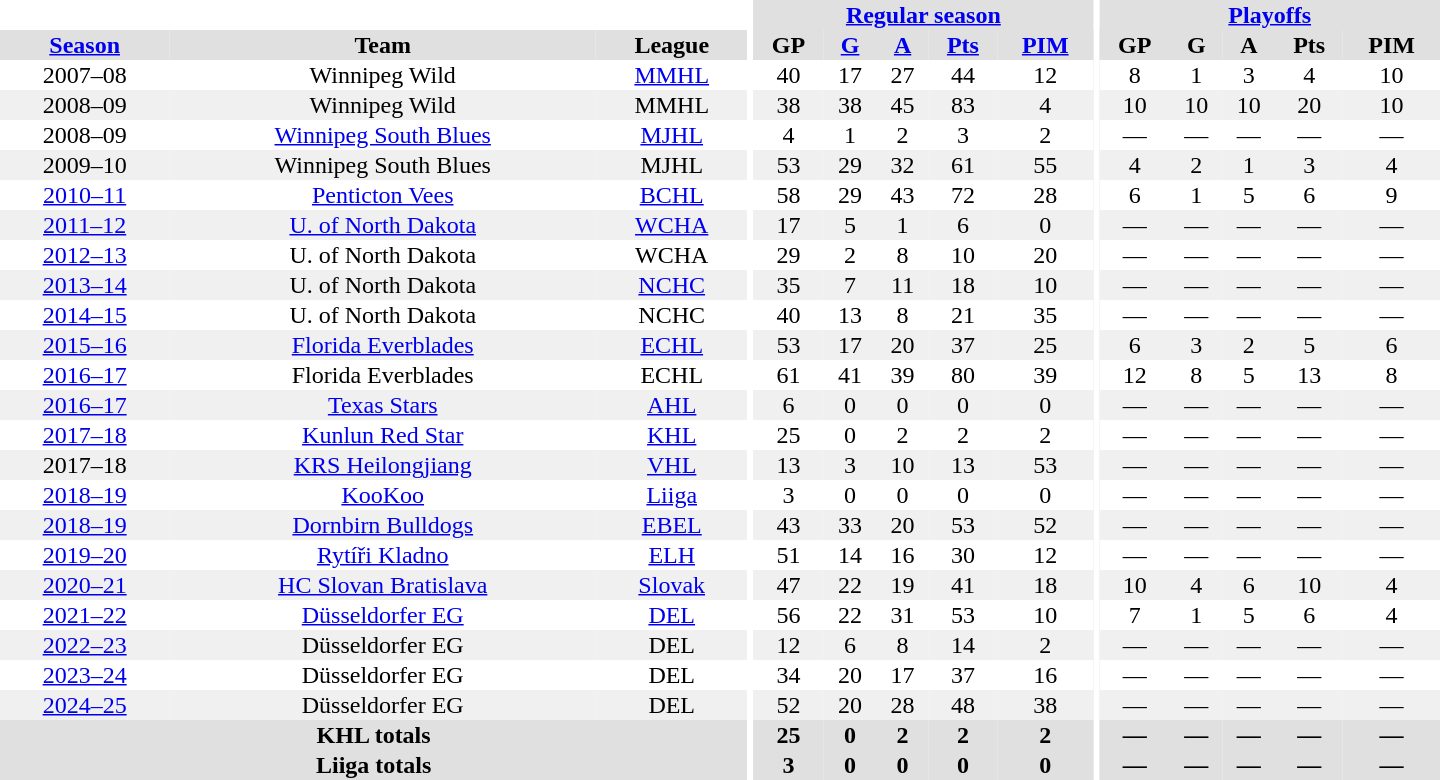<table border="0" cellpadding="1" cellspacing="0" style="text-align:center; width:60em">
<tr bgcolor="#e0e0e0">
<th colspan="3" bgcolor="#ffffff"></th>
<th rowspan="99" bgcolor="#ffffff"></th>
<th colspan="5"><a href='#'>Regular season</a></th>
<th rowspan="99" bgcolor="#ffffff"></th>
<th colspan="5"><a href='#'>Playoffs</a></th>
</tr>
<tr bgcolor="#e0e0e0">
<th><a href='#'>Season</a></th>
<th>Team</th>
<th>League</th>
<th>GP</th>
<th><a href='#'>G</a></th>
<th><a href='#'>A</a></th>
<th><a href='#'>Pts</a></th>
<th><a href='#'>PIM</a></th>
<th>GP</th>
<th>G</th>
<th>A</th>
<th>Pts</th>
<th>PIM</th>
</tr>
<tr>
<td>2007–08</td>
<td>Winnipeg Wild</td>
<td><a href='#'>MMHL</a></td>
<td>40</td>
<td>17</td>
<td>27</td>
<td>44</td>
<td>12</td>
<td>8</td>
<td>1</td>
<td>3</td>
<td>4</td>
<td>10</td>
</tr>
<tr bgcolor="#f0f0f0">
<td>2008–09</td>
<td>Winnipeg Wild</td>
<td>MMHL</td>
<td>38</td>
<td>38</td>
<td>45</td>
<td>83</td>
<td>4</td>
<td>10</td>
<td>10</td>
<td>10</td>
<td>20</td>
<td>10</td>
</tr>
<tr>
<td>2008–09</td>
<td><a href='#'>Winnipeg South Blues</a></td>
<td><a href='#'>MJHL</a></td>
<td>4</td>
<td>1</td>
<td>2</td>
<td>3</td>
<td>2</td>
<td>—</td>
<td>—</td>
<td>—</td>
<td>—</td>
<td>—</td>
</tr>
<tr bgcolor="#f0f0f0">
<td>2009–10</td>
<td>Winnipeg South Blues</td>
<td>MJHL</td>
<td>53</td>
<td>29</td>
<td>32</td>
<td>61</td>
<td>55</td>
<td>4</td>
<td>2</td>
<td>1</td>
<td>3</td>
<td>4</td>
</tr>
<tr>
<td><a href='#'>2010–11</a></td>
<td><a href='#'>Penticton Vees</a></td>
<td><a href='#'>BCHL</a></td>
<td>58</td>
<td>29</td>
<td>43</td>
<td>72</td>
<td>28</td>
<td>6</td>
<td>1</td>
<td>5</td>
<td>6</td>
<td>9</td>
</tr>
<tr bgcolor="#f0f0f0">
<td><a href='#'>2011–12</a></td>
<td><a href='#'>U. of North Dakota</a></td>
<td><a href='#'>WCHA</a></td>
<td>17</td>
<td>5</td>
<td>1</td>
<td>6</td>
<td>0</td>
<td>—</td>
<td>—</td>
<td>—</td>
<td>—</td>
<td>—</td>
</tr>
<tr>
<td><a href='#'>2012–13</a></td>
<td>U. of North Dakota</td>
<td>WCHA</td>
<td>29</td>
<td>2</td>
<td>8</td>
<td>10</td>
<td>20</td>
<td>—</td>
<td>—</td>
<td>—</td>
<td>—</td>
<td>—</td>
</tr>
<tr bgcolor="#f0f0f0">
<td><a href='#'>2013–14</a></td>
<td>U. of North Dakota</td>
<td><a href='#'>NCHC</a></td>
<td>35</td>
<td>7</td>
<td>11</td>
<td>18</td>
<td>10</td>
<td>—</td>
<td>—</td>
<td>—</td>
<td>—</td>
<td>—</td>
</tr>
<tr>
<td><a href='#'>2014–15</a></td>
<td>U. of North Dakota</td>
<td>NCHC</td>
<td>40</td>
<td>13</td>
<td>8</td>
<td>21</td>
<td>35</td>
<td>—</td>
<td>—</td>
<td>—</td>
<td>—</td>
<td>—</td>
</tr>
<tr bgcolor="#f0f0f0">
<td><a href='#'>2015–16</a></td>
<td><a href='#'>Florida Everblades</a></td>
<td><a href='#'>ECHL</a></td>
<td>53</td>
<td>17</td>
<td>20</td>
<td>37</td>
<td>25</td>
<td>6</td>
<td>3</td>
<td>2</td>
<td>5</td>
<td>6</td>
</tr>
<tr>
<td><a href='#'>2016–17</a></td>
<td>Florida Everblades</td>
<td>ECHL</td>
<td>61</td>
<td>41</td>
<td>39</td>
<td>80</td>
<td>39</td>
<td>12</td>
<td>8</td>
<td>5</td>
<td>13</td>
<td>8</td>
</tr>
<tr bgcolor="#f0f0f0">
<td><a href='#'>2016–17</a></td>
<td><a href='#'>Texas Stars</a></td>
<td><a href='#'>AHL</a></td>
<td>6</td>
<td>0</td>
<td>0</td>
<td>0</td>
<td>0</td>
<td>—</td>
<td>—</td>
<td>—</td>
<td>—</td>
<td>—</td>
</tr>
<tr>
<td><a href='#'>2017–18</a></td>
<td><a href='#'>Kunlun Red Star</a></td>
<td><a href='#'>KHL</a></td>
<td>25</td>
<td>0</td>
<td>2</td>
<td>2</td>
<td>2</td>
<td>—</td>
<td>—</td>
<td>—</td>
<td>—</td>
<td>—</td>
</tr>
<tr bgcolor="#f0f0f0">
<td>2017–18</td>
<td><a href='#'>KRS Heilongjiang</a></td>
<td><a href='#'>VHL</a></td>
<td>13</td>
<td>3</td>
<td>10</td>
<td>13</td>
<td>53</td>
<td>—</td>
<td>—</td>
<td>—</td>
<td>—</td>
<td>—</td>
</tr>
<tr>
<td><a href='#'>2018–19</a></td>
<td><a href='#'>KooKoo</a></td>
<td><a href='#'>Liiga</a></td>
<td>3</td>
<td>0</td>
<td>0</td>
<td>0</td>
<td>0</td>
<td>—</td>
<td>—</td>
<td>—</td>
<td>—</td>
<td>—</td>
</tr>
<tr bgcolor="#f0f0f0">
<td><a href='#'>2018–19</a></td>
<td><a href='#'>Dornbirn Bulldogs</a></td>
<td><a href='#'>EBEL</a></td>
<td>43</td>
<td>33</td>
<td>20</td>
<td>53</td>
<td>52</td>
<td>—</td>
<td>—</td>
<td>—</td>
<td>—</td>
<td>—</td>
</tr>
<tr>
<td><a href='#'>2019–20</a></td>
<td><a href='#'>Rytíři Kladno</a></td>
<td><a href='#'>ELH</a></td>
<td>51</td>
<td>14</td>
<td>16</td>
<td>30</td>
<td>12</td>
<td>—</td>
<td>—</td>
<td>—</td>
<td>—</td>
<td>—</td>
</tr>
<tr bgcolor="#f0f0f0">
<td><a href='#'>2020–21</a></td>
<td><a href='#'>HC Slovan Bratislava</a></td>
<td><a href='#'>Slovak</a></td>
<td>47</td>
<td>22</td>
<td>19</td>
<td>41</td>
<td>18</td>
<td>10</td>
<td>4</td>
<td>6</td>
<td>10</td>
<td>4</td>
</tr>
<tr>
<td><a href='#'>2021–22</a></td>
<td><a href='#'>Düsseldorfer EG</a></td>
<td><a href='#'>DEL</a></td>
<td>56</td>
<td>22</td>
<td>31</td>
<td>53</td>
<td>10</td>
<td>7</td>
<td>1</td>
<td>5</td>
<td>6</td>
<td>4</td>
</tr>
<tr bgcolor="#f0f0f0">
<td><a href='#'>2022–23</a></td>
<td>Düsseldorfer EG</td>
<td>DEL</td>
<td>12</td>
<td>6</td>
<td>8</td>
<td>14</td>
<td>2</td>
<td>—</td>
<td>—</td>
<td>—</td>
<td>—</td>
<td>—</td>
</tr>
<tr>
<td><a href='#'>2023–24</a></td>
<td>Düsseldorfer EG</td>
<td>DEL</td>
<td>34</td>
<td>20</td>
<td>17</td>
<td>37</td>
<td>16</td>
<td>—</td>
<td>—</td>
<td>—</td>
<td>—</td>
<td>—</td>
</tr>
<tr bgcolor="#f0f0f0">
<td><a href='#'>2024–25</a></td>
<td>Düsseldorfer EG</td>
<td>DEL</td>
<td>52</td>
<td>20</td>
<td>28</td>
<td>48</td>
<td>38</td>
<td>—</td>
<td>—</td>
<td>—</td>
<td>—</td>
<td>—</td>
</tr>
<tr bgcolor="#e0e0e0">
<th colspan="3">KHL totals</th>
<th>25</th>
<th>0</th>
<th>2</th>
<th>2</th>
<th>2</th>
<th>—</th>
<th>—</th>
<th>—</th>
<th>—</th>
<th>—</th>
</tr>
<tr bgcolor="#e0e0e0">
<th colspan="3">Liiga totals</th>
<th>3</th>
<th>0</th>
<th>0</th>
<th>0</th>
<th>0</th>
<th>—</th>
<th>—</th>
<th>—</th>
<th>—</th>
<th>—</th>
</tr>
</table>
